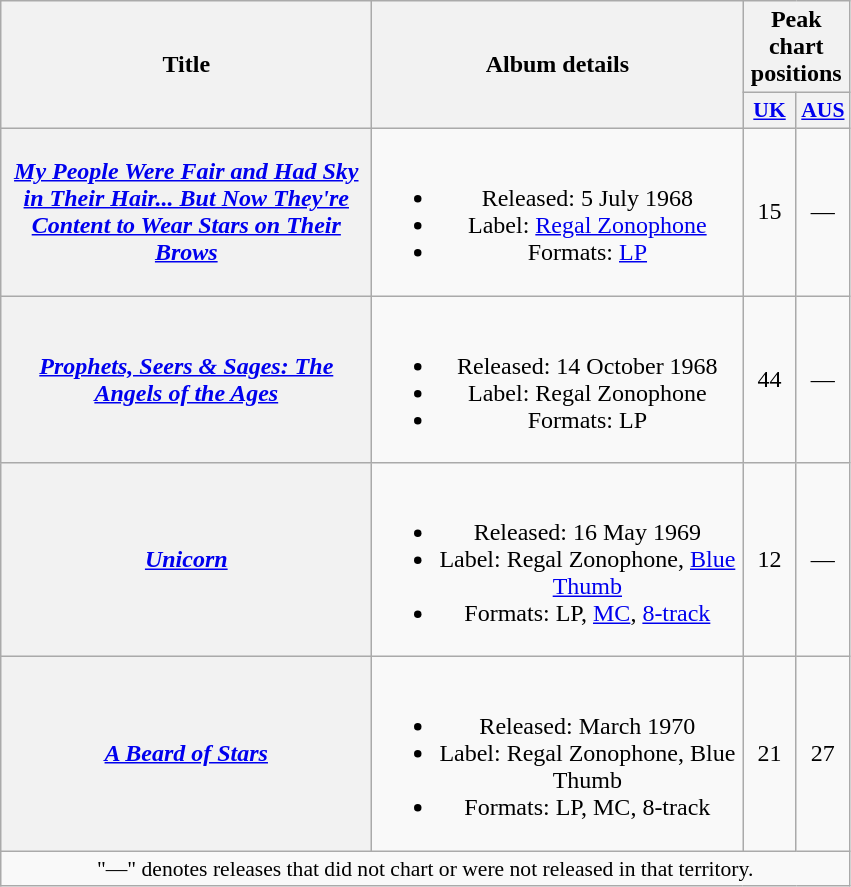<table class="wikitable plainrowheaders" style="text-align:center;">
<tr>
<th rowspan="2" scope="col" style="width:15em;">Title</th>
<th rowspan="2" scope="col" style="width:15em;">Album details</th>
<th colspan="2">Peak chart positions</th>
</tr>
<tr>
<th scope="col" style="width:2em;font-size:90%;"><a href='#'>UK</a><br></th>
<th scope="col" style="width:2em;font-size:90%;"><a href='#'>AUS</a><br></th>
</tr>
<tr>
<th scope="row"><em><a href='#'>My People Were Fair and Had Sky in Their Hair... But Now They're Content to Wear Stars on Their Brows</a></em></th>
<td><br><ul><li>Released: 5 July 1968</li><li>Label: <a href='#'>Regal Zonophone</a></li><li>Formats: <a href='#'>LP</a></li></ul></td>
<td>15</td>
<td>—</td>
</tr>
<tr>
<th scope="row"><em><a href='#'>Prophets, Seers & Sages: The Angels of the Ages</a></em></th>
<td><br><ul><li>Released: 14 October 1968</li><li>Label: Regal Zonophone</li><li>Formats: LP</li></ul></td>
<td>44</td>
<td>—</td>
</tr>
<tr>
<th scope="row"><em><a href='#'>Unicorn</a></em></th>
<td><br><ul><li>Released: 16 May 1969</li><li>Label: Regal Zonophone, <a href='#'>Blue Thumb</a></li><li>Formats: LP, <a href='#'>MC</a>, <a href='#'>8-track</a></li></ul></td>
<td>12</td>
<td>—</td>
</tr>
<tr>
<th scope="row"><em><a href='#'>A Beard of Stars</a></em></th>
<td><br><ul><li>Released: March 1970</li><li>Label: Regal Zonophone, Blue Thumb</li><li>Formats: LP, MC, 8-track</li></ul></td>
<td>21</td>
<td>27</td>
</tr>
<tr>
<td colspan="4" style="font-size:90%">"—" denotes releases that did not chart or were not released in that territory.</td>
</tr>
</table>
